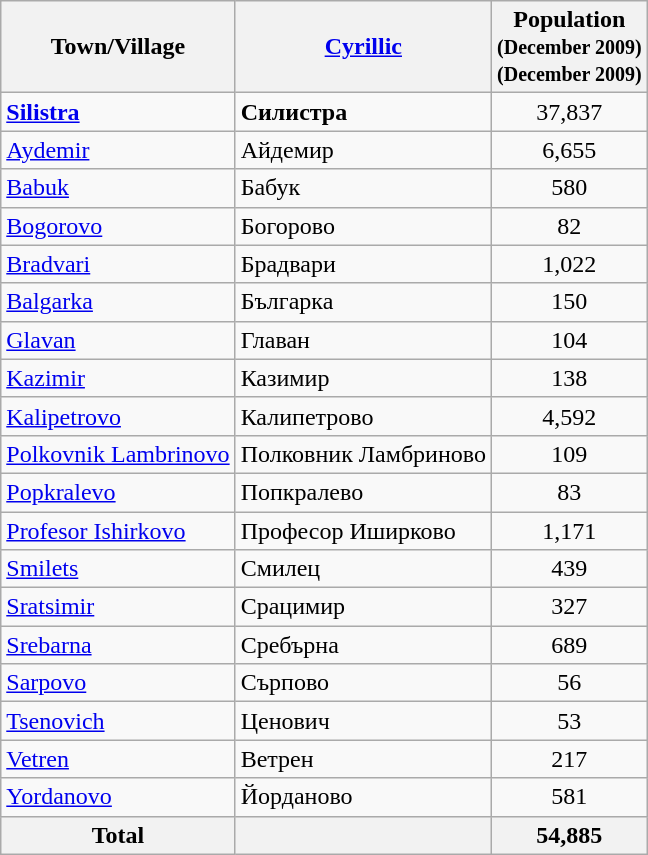<table class="wikitable sortable">
<tr>
<th>Town/Village</th>
<th><a href='#'>Cyrillic</a></th>
<th>Population<br><small>(December 2009)</small><br><small>(December 2009)</small></th>
</tr>
<tr>
<td><strong><a href='#'>Silistra</a></strong></td>
<td><strong>Силистра</strong></td>
<td align="center">37,837</td>
</tr>
<tr>
<td><a href='#'>Aydemir</a></td>
<td>Айдемир</td>
<td align="center">6,655</td>
</tr>
<tr>
<td><a href='#'>Babuk</a></td>
<td>Бабук</td>
<td align="center">580</td>
</tr>
<tr>
<td><a href='#'>Bogorovo</a></td>
<td>Богорово</td>
<td align="center">82</td>
</tr>
<tr>
<td><a href='#'>Bradvari</a></td>
<td>Брадвари</td>
<td align="center">1,022</td>
</tr>
<tr>
<td><a href='#'>Balgarka</a></td>
<td>Българка</td>
<td align="center">150</td>
</tr>
<tr>
<td><a href='#'>Glavan</a></td>
<td>Главан</td>
<td align="center">104</td>
</tr>
<tr>
<td><a href='#'>Kazimir</a></td>
<td>Казимир</td>
<td align="center">138</td>
</tr>
<tr>
<td><a href='#'>Kalipetrovo</a></td>
<td>Калипетрово</td>
<td align="center">4,592</td>
</tr>
<tr>
<td><a href='#'>Polkovnik Lambrinovo</a></td>
<td>Полковник Ламбриново</td>
<td align="center">109</td>
</tr>
<tr>
<td><a href='#'>Popkralevo</a></td>
<td>Попкралево</td>
<td align="center">83</td>
</tr>
<tr>
<td><a href='#'>Profesor Ishirkovo</a></td>
<td>Професор Иширково</td>
<td align="center">1,171</td>
</tr>
<tr>
<td><a href='#'>Smilets</a></td>
<td>Смилец</td>
<td align="center">439</td>
</tr>
<tr>
<td><a href='#'>Sratsimir</a></td>
<td>Срацимир</td>
<td align="center">327</td>
</tr>
<tr>
<td><a href='#'>Srebarna</a></td>
<td>Сребърна</td>
<td align="center">689</td>
</tr>
<tr>
<td><a href='#'>Sarpovo</a></td>
<td>Сърпово</td>
<td align="center">56</td>
</tr>
<tr>
<td><a href='#'>Tsenovich</a></td>
<td>Ценович</td>
<td align="center">53</td>
</tr>
<tr>
<td><a href='#'>Vetren</a></td>
<td>Ветрен</td>
<td align="center">217</td>
</tr>
<tr>
<td><a href='#'>Yordanovo</a></td>
<td>Йорданово</td>
<td align="center">581</td>
</tr>
<tr>
<th>Total</th>
<th></th>
<th align="center">54,885</th>
</tr>
</table>
